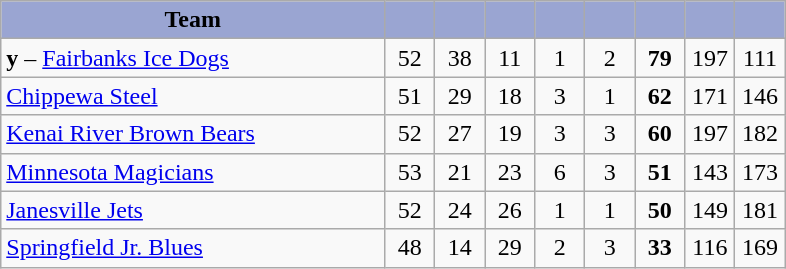<table class="wikitable" style="text-align:center">
<tr>
<th style="background:#9aa5d2; width:46%;">Team</th>
<th style="background:#9aa5d2; width:6%;"></th>
<th style="background:#9aa5d2; width:6%;"></th>
<th style="background:#9aa5d2; width:6%;"></th>
<th style="background:#9aa5d2; width:6%;"></th>
<th style="background:#9aa5d2; width:6%;"></th>
<th style="background:#9aa5d2; width:6%;"></th>
<th style="background:#9aa5d2; width:6%;"></th>
<th style="background:#9aa5d2; width:6%;"></th>
</tr>
<tr>
<td align=left><strong>y</strong> – <a href='#'>Fairbanks Ice Dogs</a></td>
<td>52</td>
<td>38</td>
<td>11</td>
<td>1</td>
<td>2</td>
<td><strong>79</strong></td>
<td>197</td>
<td>111</td>
</tr>
<tr>
<td align=left><a href='#'>Chippewa Steel</a></td>
<td>51</td>
<td>29</td>
<td>18</td>
<td>3</td>
<td>1</td>
<td><strong>62</strong></td>
<td>171</td>
<td>146</td>
</tr>
<tr>
<td align=left><a href='#'>Kenai River Brown Bears</a></td>
<td>52</td>
<td>27</td>
<td>19</td>
<td>3</td>
<td>3</td>
<td><strong>60</strong></td>
<td>197</td>
<td>182</td>
</tr>
<tr>
<td align=left><a href='#'>Minnesota Magicians</a></td>
<td>53</td>
<td>21</td>
<td>23</td>
<td>6</td>
<td>3</td>
<td><strong>51</strong></td>
<td>143</td>
<td>173</td>
</tr>
<tr>
<td align=left><a href='#'>Janesville Jets</a></td>
<td>52</td>
<td>24</td>
<td>26</td>
<td>1</td>
<td>1</td>
<td><strong>50</strong></td>
<td>149</td>
<td>181</td>
</tr>
<tr>
<td align=left><a href='#'>Springfield Jr. Blues</a></td>
<td>48</td>
<td>14</td>
<td>29</td>
<td>2</td>
<td>3</td>
<td><strong>33</strong></td>
<td>116</td>
<td>169</td>
</tr>
</table>
